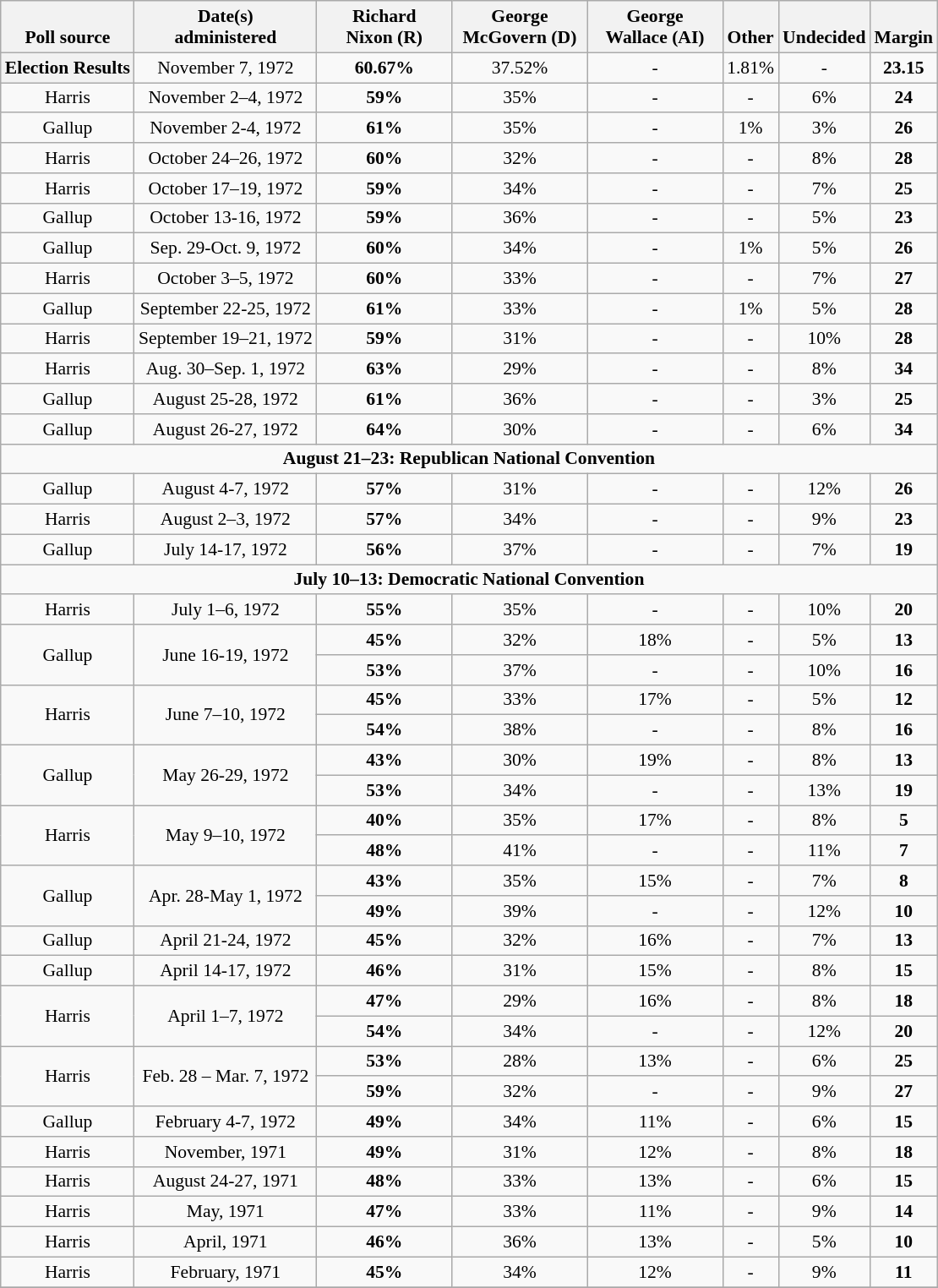<table class="wikitable sortable mw-collapsible mw-collapsed" style="text-align:center;font-size:90%;line-height:17px">
<tr valign= bottom>
<th>Poll source</th>
<th>Date(s)<br>administered</th>
<th class="unsortable" style="width:100px;">Richard<br>Nixon (R)</th>
<th class="unsortable" style="width:100px;">George<br>McGovern (D)</th>
<th class="unsortable" style="width:100px;">George<br>Wallace (AI)</th>
<th class="unsortable">Other</th>
<th class="unsortable">Undecided</th>
<th class="unsortable">Margin</th>
</tr>
<tr>
<th><strong>Election Results</strong></th>
<td>November 7, 1972</td>
<td align="center" ><strong>60.67%</strong></td>
<td align="center">37.52%</td>
<td align="center">-</td>
<td align="center">1.81%</td>
<td align="center">-</td>
<td><strong>23.15</strong></td>
</tr>
<tr>
<td rowspan=1>Harris</td>
<td rowspan=1>November 2–4, 1972</td>
<td><strong>59%</strong></td>
<td>35%</td>
<td>-</td>
<td>-</td>
<td>6%</td>
<td><strong>24</strong></td>
</tr>
<tr>
<td rowspan=1>Gallup</td>
<td rowspan=1>November 2-4, 1972</td>
<td><strong>61%</strong></td>
<td>35%</td>
<td>-</td>
<td>1%</td>
<td>3%</td>
<td><strong>26</strong></td>
</tr>
<tr>
<td rowspan=1>Harris</td>
<td rowspan=1>October 24–26, 1972</td>
<td><strong>60%</strong></td>
<td>32%</td>
<td>-</td>
<td>-</td>
<td>8%</td>
<td><strong>28</strong></td>
</tr>
<tr>
<td rowspan=1>Harris</td>
<td rowspan=1>October 17–19, 1972</td>
<td><strong>59%</strong></td>
<td>34%</td>
<td>-</td>
<td>-</td>
<td>7%</td>
<td><strong>25</strong></td>
</tr>
<tr>
<td rowspan=1>Gallup</td>
<td rowspan=1>October 13-16, 1972</td>
<td><strong>59%</strong></td>
<td>36%</td>
<td>-</td>
<td>-</td>
<td>5%</td>
<td><strong>23</strong></td>
</tr>
<tr>
<td rowspan=1>Gallup</td>
<td rowspan=1>Sep. 29-Oct. 9, 1972</td>
<td><strong>60%</strong></td>
<td>34%</td>
<td>-</td>
<td>1%</td>
<td>5%</td>
<td><strong>26</strong></td>
</tr>
<tr>
<td rowspan=1>Harris</td>
<td rowspan=1>October 3–5, 1972</td>
<td><strong>60%</strong></td>
<td>33%</td>
<td>-</td>
<td>-</td>
<td>7%</td>
<td><strong>27</strong></td>
</tr>
<tr>
<td rowspan=1>Gallup</td>
<td rowspan=1>September 22-25, 1972</td>
<td><strong>61%</strong></td>
<td>33%</td>
<td>-</td>
<td>1%</td>
<td>5%</td>
<td><strong>28</strong></td>
</tr>
<tr>
<td rowspan=1>Harris</td>
<td rowspan=1>September 19–21, 1972</td>
<td><strong>59%</strong></td>
<td>31%</td>
<td>-</td>
<td>-</td>
<td>10%</td>
<td><strong>28</strong></td>
</tr>
<tr>
<td rowspan=1>Harris</td>
<td rowspan=1>Aug. 30–Sep. 1, 1972</td>
<td><strong>63%</strong></td>
<td>29%</td>
<td>-</td>
<td>-</td>
<td>8%</td>
<td><strong>34</strong></td>
</tr>
<tr>
<td rowspan=1>Gallup</td>
<td rowspan=1>August 25-28, 1972</td>
<td><strong>61%</strong></td>
<td>36%</td>
<td>-</td>
<td>-</td>
<td>3%</td>
<td><strong>25</strong></td>
</tr>
<tr>
<td rowspan=1>Gallup</td>
<td rowspan=1>August 26-27, 1972</td>
<td><strong>64%</strong></td>
<td>30%</td>
<td>-</td>
<td>-</td>
<td>6%</td>
<td><strong>34</strong></td>
</tr>
<tr>
<td colspan="10"  align="center"><strong>August 21–23: Republican National Convention</strong></td>
</tr>
<tr>
<td rowspan=1>Gallup</td>
<td rowspan=1>August 4-7, 1972</td>
<td><strong>57%</strong></td>
<td>31%</td>
<td>-</td>
<td>-</td>
<td>12%</td>
<td><strong>26</strong></td>
</tr>
<tr>
<td rowspan=1>Harris</td>
<td rowspan=1>August 2–3, 1972</td>
<td><strong>57%</strong></td>
<td>34%</td>
<td>-</td>
<td>-</td>
<td>9%</td>
<td><strong>23</strong></td>
</tr>
<tr>
<td rowspan=1>Gallup</td>
<td rowspan=1>July 14-17, 1972</td>
<td><strong>56%</strong></td>
<td>37%</td>
<td>-</td>
<td>-</td>
<td>7%</td>
<td><strong>19</strong></td>
</tr>
<tr>
<td colspan="10"  align="center"><strong>July 10–13: Democratic National Convention</strong></td>
</tr>
<tr>
<td rowspan=1>Harris</td>
<td rowspan=1>July 1–6, 1972</td>
<td><strong>55%</strong></td>
<td>35%</td>
<td>-</td>
<td>-</td>
<td>10%</td>
<td><strong>20</strong></td>
</tr>
<tr>
<td rowspan=2>Gallup</td>
<td rowspan=2>June 16-19, 1972</td>
<td><strong>45%</strong></td>
<td>32%</td>
<td>18%</td>
<td>-</td>
<td>5%</td>
<td><strong>13</strong></td>
</tr>
<tr>
<td><strong>53%</strong></td>
<td>37%</td>
<td>-</td>
<td>-</td>
<td>10%</td>
<td><strong>16</strong></td>
</tr>
<tr>
<td rowspan=2>Harris</td>
<td rowspan=2>June 7–10, 1972</td>
<td><strong>45%</strong></td>
<td>33%</td>
<td>17%</td>
<td>-</td>
<td>5%</td>
<td><strong>12</strong></td>
</tr>
<tr>
<td><strong>54%</strong></td>
<td>38%</td>
<td>-</td>
<td>-</td>
<td>8%</td>
<td><strong>16</strong></td>
</tr>
<tr>
<td rowspan=2>Gallup</td>
<td rowspan=2>May 26-29, 1972</td>
<td><strong>43%</strong></td>
<td>30%</td>
<td>19%</td>
<td>-</td>
<td>8%</td>
<td><strong>13</strong></td>
</tr>
<tr>
<td><strong>53%</strong></td>
<td>34%</td>
<td>-</td>
<td>-</td>
<td>13%</td>
<td><strong>19</strong></td>
</tr>
<tr>
<td rowspan=2>Harris</td>
<td rowspan=2>May 9–10, 1972</td>
<td><strong>40%</strong></td>
<td>35%</td>
<td>17%</td>
<td>-</td>
<td>8%</td>
<td><strong>5</strong></td>
</tr>
<tr>
<td><strong>48%</strong></td>
<td>41%</td>
<td>-</td>
<td>-</td>
<td>11%</td>
<td><strong>7</strong></td>
</tr>
<tr>
<td rowspan=2>Gallup</td>
<td rowspan=2>Apr. 28-May 1, 1972</td>
<td><strong>43%</strong></td>
<td>35%</td>
<td>15%</td>
<td>-</td>
<td>7%</td>
<td><strong>8</strong></td>
</tr>
<tr>
<td><strong>49%</strong></td>
<td>39%</td>
<td>-</td>
<td>-</td>
<td>12%</td>
<td><strong>10</strong></td>
</tr>
<tr>
<td rowspan=1>Gallup</td>
<td rowspan=1>April 21-24, 1972</td>
<td><strong>45%</strong></td>
<td>32%</td>
<td>16%</td>
<td>-</td>
<td>7%</td>
<td><strong>13</strong></td>
</tr>
<tr>
<td rowspan=1>Gallup</td>
<td rowspan=1>April 14-17, 1972</td>
<td><strong>46%</strong></td>
<td>31%</td>
<td>15%</td>
<td>-</td>
<td>8%</td>
<td><strong>15</strong></td>
</tr>
<tr>
<td rowspan=2>Harris</td>
<td rowspan=2>April 1–7, 1972</td>
<td><strong>47%</strong></td>
<td>29%</td>
<td>16%</td>
<td>-</td>
<td>8%</td>
<td><strong>18</strong></td>
</tr>
<tr>
<td><strong>54%</strong></td>
<td>34%</td>
<td>-</td>
<td>-</td>
<td>12%</td>
<td><strong>20</strong></td>
</tr>
<tr>
<td rowspan=2>Harris</td>
<td rowspan=2>Feb. 28 – Mar. 7, 1972</td>
<td><strong>53%</strong></td>
<td>28%</td>
<td>13%</td>
<td>-</td>
<td>6%</td>
<td><strong>25</strong></td>
</tr>
<tr>
<td><strong>59%</strong></td>
<td>32%</td>
<td>-</td>
<td>-</td>
<td>9%</td>
<td><strong>27</strong></td>
</tr>
<tr>
<td rowspan=1>Gallup</td>
<td rowspan=1>February 4-7, 1972</td>
<td><strong>49%</strong></td>
<td>34%</td>
<td>11%</td>
<td>-</td>
<td>6%</td>
<td><strong>15</strong></td>
</tr>
<tr>
<td rowspan=1>Harris</td>
<td rowspan=1>November, 1971</td>
<td><strong>49%</strong></td>
<td>31%</td>
<td>12%</td>
<td>-</td>
<td>8%</td>
<td><strong>18</strong></td>
</tr>
<tr>
<td rowspan=1>Harris</td>
<td rowspan=1>August 24-27, 1971</td>
<td><strong>48%</strong></td>
<td>33%</td>
<td>13%</td>
<td>-</td>
<td>6%</td>
<td><strong>15</strong></td>
</tr>
<tr>
<td rowspan=1>Harris</td>
<td rowspan=1>May, 1971</td>
<td><strong>47%</strong></td>
<td>33%</td>
<td>11%</td>
<td>-</td>
<td>9%</td>
<td><strong>14</strong></td>
</tr>
<tr>
<td rowspan=1>Harris</td>
<td rowspan=1>April, 1971</td>
<td><strong>46%</strong></td>
<td>36%</td>
<td>13%</td>
<td>-</td>
<td>5%</td>
<td><strong>10</strong></td>
</tr>
<tr>
<td rowspan=1>Harris</td>
<td rowspan=1>February, 1971</td>
<td><strong>45%</strong></td>
<td>34%</td>
<td>12%</td>
<td>-</td>
<td>9%</td>
<td><strong>11</strong></td>
</tr>
<tr>
</tr>
</table>
